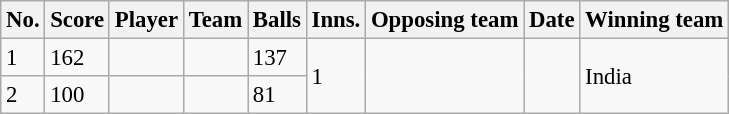<table class="wikitable sortable" style="font-size:95%">
<tr>
<th>No.</th>
<th>Score</th>
<th>Player</th>
<th>Team</th>
<th>Balls</th>
<th>Inns.</th>
<th>Opposing team</th>
<th>Date</th>
<th>Winning team</th>
</tr>
<tr>
<td>1</td>
<td>162</td>
<td></td>
<td></td>
<td>137</td>
<td rowspan="2">1</td>
<td rowspan="2"></td>
<td rowspan="2"></td>
<td rowspan="2">India</td>
</tr>
<tr>
<td>2</td>
<td>100</td>
<td></td>
<td></td>
<td>81</td>
</tr>
</table>
